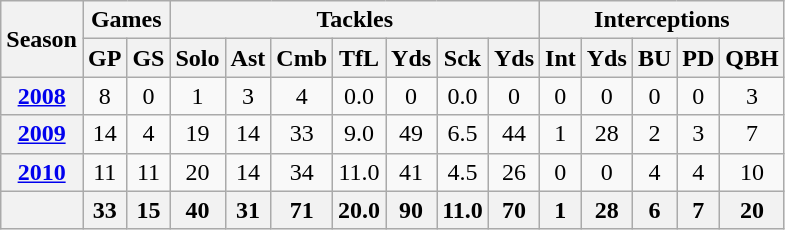<table class=wikitable style="text-align:center;">
<tr>
<th rowspan="2">Season</th>
<th colspan="2">Games</th>
<th colspan="7">Tackles</th>
<th colspan="5">Interceptions</th>
</tr>
<tr>
<th>GP</th>
<th>GS</th>
<th>Solo</th>
<th>Ast</th>
<th>Cmb</th>
<th>TfL</th>
<th>Yds</th>
<th>Sck</th>
<th>Yds</th>
<th>Int</th>
<th>Yds</th>
<th>BU</th>
<th>PD</th>
<th>QBH</th>
</tr>
<tr>
<th><a href='#'>2008</a></th>
<td>8</td>
<td>0</td>
<td>1</td>
<td>3</td>
<td>4</td>
<td>0.0</td>
<td>0</td>
<td>0.0</td>
<td>0</td>
<td>0</td>
<td>0</td>
<td>0</td>
<td>0</td>
<td>3</td>
</tr>
<tr>
<th><a href='#'>2009</a></th>
<td>14</td>
<td>4</td>
<td>19</td>
<td>14</td>
<td>33</td>
<td>9.0</td>
<td>49</td>
<td>6.5</td>
<td>44</td>
<td>1</td>
<td>28</td>
<td>2</td>
<td>3</td>
<td>7</td>
</tr>
<tr>
<th><a href='#'>2010</a></th>
<td>11</td>
<td>11</td>
<td>20</td>
<td>14</td>
<td>34</td>
<td>11.0</td>
<td>41</td>
<td>4.5</td>
<td>26</td>
<td>0</td>
<td>0</td>
<td>4</td>
<td>4</td>
<td>10</td>
</tr>
<tr>
<th></th>
<th>33</th>
<th>15</th>
<th>40</th>
<th>31</th>
<th>71</th>
<th>20.0</th>
<th>90</th>
<th>11.0</th>
<th>70</th>
<th>1</th>
<th>28</th>
<th>6</th>
<th>7</th>
<th>20</th>
</tr>
</table>
